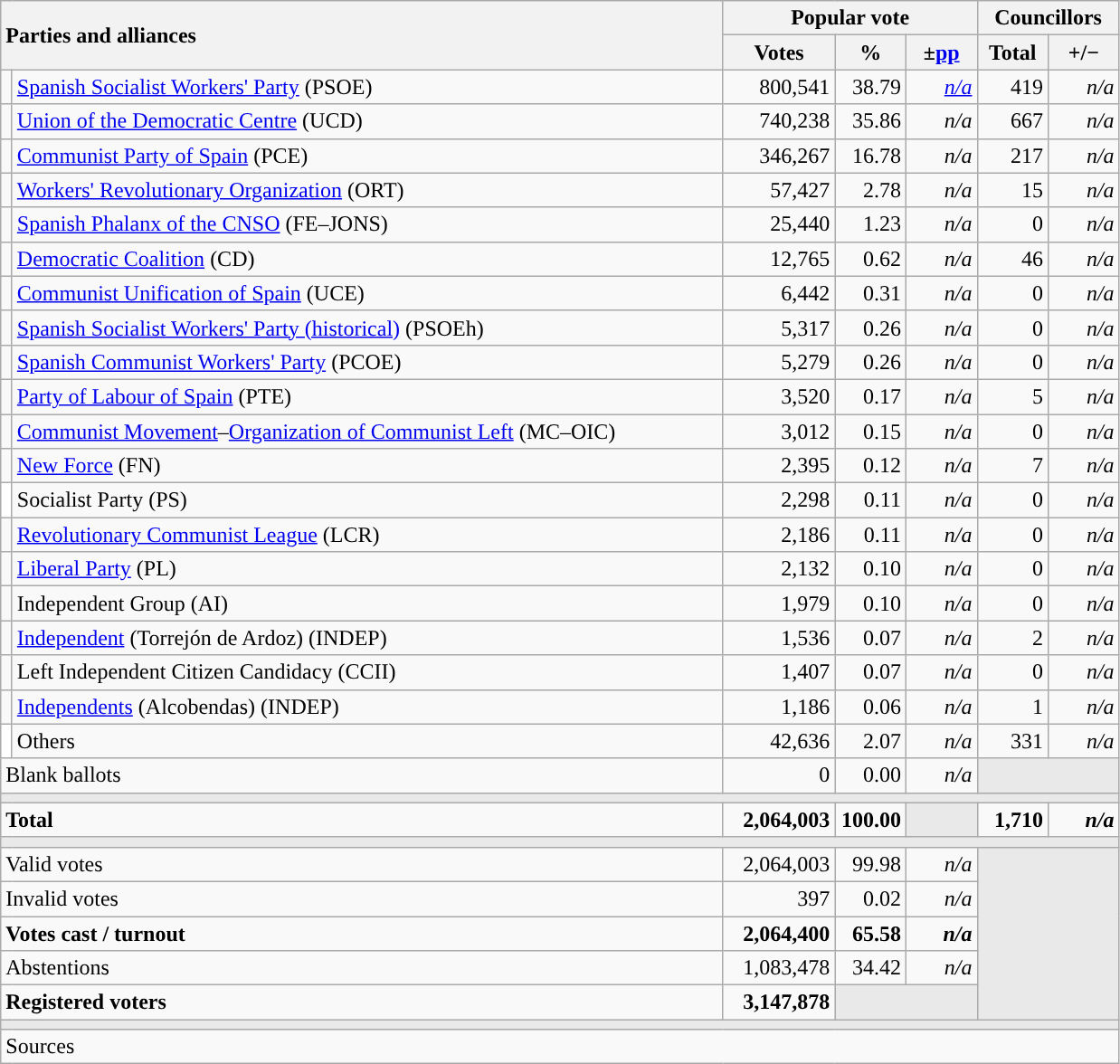<table class="wikitable" style="text-align:right;">
<tr>
<th style="text-align:left;" rowspan="2" colspan="2" width="525">Parties and alliances</th>
<th colspan="3">Popular vote</th>
<th colspan="2">Councillors</th>
</tr>
<tr>
<th width="75">Votes</th>
<th width="45">%</th>
<th width="45">±<a href='#'>pp</a></th>
<th width="45">Total</th>
<th width="45">+/−</th>
</tr>
<tr>
<td width="1" style="color:inherit;background:"></td>
<td align="left"><a href='#'>Spanish Socialist Workers' Party</a> (PSOE)</td>
<td>800,541</td>
<td>38.79</td>
<td><em><a href='#'>n/a</a></em></td>
<td>419</td>
<td><em>n/a</em></td>
</tr>
<tr>
<td style="color:inherit;background:"></td>
<td align="left"><a href='#'>Union of the Democratic Centre</a> (UCD)</td>
<td>740,238</td>
<td>35.86</td>
<td><em>n/a</em></td>
<td>667</td>
<td><em>n/a</em></td>
</tr>
<tr>
<td style="color:inherit;background:"></td>
<td align="left"><a href='#'>Communist Party of Spain</a> (PCE)</td>
<td>346,267</td>
<td>16.78</td>
<td><em>n/a</em></td>
<td>217</td>
<td><em>n/a</em></td>
</tr>
<tr>
<td style="color:inherit;background:"></td>
<td align="left"><a href='#'>Workers' Revolutionary Organization</a> (ORT)</td>
<td>57,427</td>
<td>2.78</td>
<td><em>n/a</em></td>
<td>15</td>
<td><em>n/a</em></td>
</tr>
<tr>
<td style="color:inherit;background:"></td>
<td align="left"><a href='#'>Spanish Phalanx of the CNSO</a> (FE–JONS)</td>
<td>25,440</td>
<td>1.23</td>
<td><em>n/a</em></td>
<td>0</td>
<td><em>n/a</em></td>
</tr>
<tr>
<td style="color:inherit;background:"></td>
<td align="left"><a href='#'>Democratic Coalition</a> (CD)</td>
<td>12,765</td>
<td>0.62</td>
<td><em>n/a</em></td>
<td>46</td>
<td><em>n/a</em></td>
</tr>
<tr>
<td style="color:inherit;background:"></td>
<td align="left"><a href='#'>Communist Unification of Spain</a> (UCE)</td>
<td>6,442</td>
<td>0.31</td>
<td><em>n/a</em></td>
<td>0</td>
<td><em>n/a</em></td>
</tr>
<tr>
<td style="color:inherit;background:"></td>
<td align="left"><a href='#'>Spanish Socialist Workers' Party (historical)</a> (PSOEh)</td>
<td>5,317</td>
<td>0.26</td>
<td><em>n/a</em></td>
<td>0</td>
<td><em>n/a</em></td>
</tr>
<tr>
<td style="color:inherit;background:"></td>
<td align="left"><a href='#'>Spanish Communist Workers' Party</a> (PCOE)</td>
<td>5,279</td>
<td>0.26</td>
<td><em>n/a</em></td>
<td>0</td>
<td><em>n/a</em></td>
</tr>
<tr>
<td style="color:inherit;background:"></td>
<td align="left"><a href='#'>Party of Labour of Spain</a> (PTE)</td>
<td>3,520</td>
<td>0.17</td>
<td><em>n/a</em></td>
<td>5</td>
<td><em>n/a</em></td>
</tr>
<tr>
<td style="color:inherit;background:"></td>
<td align="left"><a href='#'>Communist Movement</a>–<a href='#'>Organization of Communist Left</a> (MC–OIC)</td>
<td>3,012</td>
<td>0.15</td>
<td><em>n/a</em></td>
<td>0</td>
<td><em>n/a</em></td>
</tr>
<tr>
<td style="color:inherit;background:"></td>
<td align="left"><a href='#'>New Force</a> (FN)</td>
<td>2,395</td>
<td>0.12</td>
<td><em>n/a</em></td>
<td>7</td>
<td><em>n/a</em></td>
</tr>
<tr>
<td bgcolor="white"></td>
<td align="left">Socialist Party (PS)</td>
<td>2,298</td>
<td>0.11</td>
<td><em>n/a</em></td>
<td>0</td>
<td><em>n/a</em></td>
</tr>
<tr>
<td style="color:inherit;background:"></td>
<td align="left"><a href='#'>Revolutionary Communist League</a> (LCR)</td>
<td>2,186</td>
<td>0.11</td>
<td><em>n/a</em></td>
<td>0</td>
<td><em>n/a</em></td>
</tr>
<tr>
<td style="color:inherit;background:"></td>
<td align="left"><a href='#'>Liberal Party</a> (PL)</td>
<td>2,132</td>
<td>0.10</td>
<td><em>n/a</em></td>
<td>0</td>
<td><em>n/a</em></td>
</tr>
<tr>
<td style="color:inherit;background:"></td>
<td align="left">Independent Group (AI)</td>
<td>1,979</td>
<td>0.10</td>
<td><em>n/a</em></td>
<td>0</td>
<td><em>n/a</em></td>
</tr>
<tr>
<td style="color:inherit;background:"></td>
<td align="left"><a href='#'>Independent</a> (Torrejón de Ardoz) (INDEP)</td>
<td>1,536</td>
<td>0.07</td>
<td><em>n/a</em></td>
<td>2</td>
<td><em>n/a</em></td>
</tr>
<tr>
<td style="color:inherit;background:"></td>
<td align="left">Left Independent Citizen Candidacy (CCII)</td>
<td>1,407</td>
<td>0.07</td>
<td><em>n/a</em></td>
<td>0</td>
<td><em>n/a</em></td>
</tr>
<tr>
<td style="color:inherit;background:"></td>
<td align="left"><a href='#'>Independents</a> (Alcobendas) (INDEP)</td>
<td>1,186</td>
<td>0.06</td>
<td><em>n/a</em></td>
<td>1</td>
<td><em>n/a</em></td>
</tr>
<tr>
<td bgcolor="white"></td>
<td align="left">Others</td>
<td>42,636</td>
<td>2.07</td>
<td><em>n/a</em></td>
<td>331</td>
<td><em>n/a</em></td>
</tr>
<tr>
<td align="left" colspan="2">Blank ballots</td>
<td>0</td>
<td>0.00</td>
<td><em>n/a</em></td>
<td bgcolor="#E9E9E9" colspan="2"></td>
</tr>
<tr>
<td colspan="7" bgcolor="#E9E9E9"></td>
</tr>
<tr style="font-weight:bold;">
<td align="left" colspan="2">Total</td>
<td>2,064,003</td>
<td>100.00</td>
<td bgcolor="#E9E9E9"></td>
<td>1,710</td>
<td><em>n/a</em></td>
</tr>
<tr>
<td colspan="7" bgcolor="#E9E9E9"></td>
</tr>
<tr>
<td align="left" colspan="2">Valid votes</td>
<td>2,064,003</td>
<td>99.98</td>
<td><em>n/a</em></td>
<td bgcolor="#E9E9E9" colspan="2" rowspan="5"></td>
</tr>
<tr>
<td align="left" colspan="2">Invalid votes</td>
<td>397</td>
<td>0.02</td>
<td><em>n/a</em></td>
</tr>
<tr style="font-weight:bold;">
<td align="left" colspan="2">Votes cast / turnout</td>
<td>2,064,400</td>
<td>65.58</td>
<td><em>n/a</em></td>
</tr>
<tr>
<td align="left" colspan="2">Abstentions</td>
<td>1,083,478</td>
<td>34.42</td>
<td><em>n/a</em></td>
</tr>
<tr style="font-weight:bold;">
<td align="left" colspan="2">Registered voters</td>
<td>3,147,878</td>
<td bgcolor="#E9E9E9" colspan="2"></td>
</tr>
<tr>
<td colspan="7" bgcolor="#E9E9E9"></td>
</tr>
<tr>
<td align="left" colspan="7">Sources</td>
</tr>
</table>
